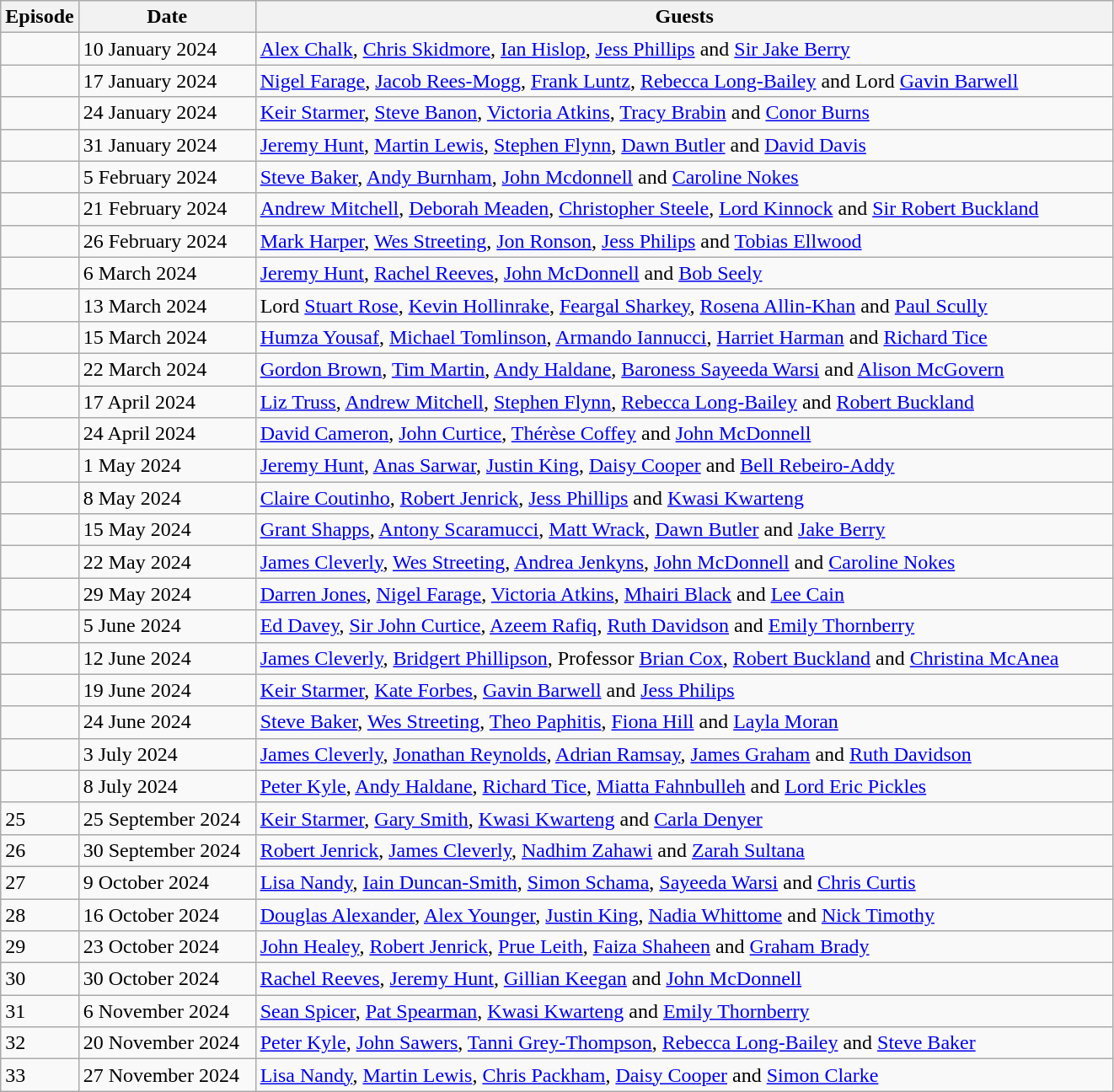<table class="wikitable">
<tr>
<th style="width:7%;">Episode</th>
<th>Date</th>
<th>Guests</th>
</tr>
<tr>
<td></td>
<td>10 January 2024</td>
<td><a href='#'>Alex Chalk</a>, <a href='#'>Chris Skidmore</a>, <a href='#'>Ian Hislop</a>, <a href='#'>Jess Phillips</a> and <a href='#'>Sir Jake Berry</a></td>
</tr>
<tr>
<td></td>
<td>17 January 2024</td>
<td><a href='#'>Nigel Farage</a>, <a href='#'>Jacob Rees-Mogg</a>, <a href='#'>Frank Luntz</a>, <a href='#'>Rebecca Long-Bailey</a> and Lord <a href='#'>Gavin Barwell</a></td>
</tr>
<tr>
<td></td>
<td>24 January 2024</td>
<td><a href='#'>Keir Starmer</a>, <a href='#'>Steve Banon</a>, <a href='#'>Victoria Atkins</a>, <a href='#'>Tracy Brabin</a> and <a href='#'>Conor Burns</a></td>
</tr>
<tr>
<td></td>
<td>31 January 2024</td>
<td><a href='#'>Jeremy Hunt</a>, <a href='#'>Martin Lewis</a>, <a href='#'>Stephen Flynn</a>, <a href='#'>Dawn Butler</a> and <a href='#'>David Davis</a></td>
</tr>
<tr>
<td></td>
<td>5 February 2024</td>
<td><a href='#'>Steve Baker</a>, <a href='#'>Andy Burnham</a>, <a href='#'>John Mcdonnell</a> and <a href='#'>Caroline Nokes</a></td>
</tr>
<tr>
<td></td>
<td>21 February 2024</td>
<td><a href='#'>Andrew Mitchell</a>, <a href='#'>Deborah Meaden</a>, <a href='#'>Christopher Steele</a>, <a href='#'>Lord Kinnock</a> and <a href='#'>Sir Robert Buckland</a></td>
</tr>
<tr>
<td></td>
<td>26 February 2024</td>
<td><a href='#'>Mark Harper</a>, <a href='#'>Wes Streeting</a>, <a href='#'>Jon Ronson</a>, <a href='#'>Jess Philips</a> and <a href='#'>Tobias Ellwood</a></td>
</tr>
<tr>
<td></td>
<td>6 March 2024</td>
<td><a href='#'>Jeremy Hunt</a>, <a href='#'>Rachel Reeves</a>, <a href='#'>John McDonnell</a> and <a href='#'>Bob Seely</a></td>
</tr>
<tr>
<td></td>
<td>13 March 2024</td>
<td>Lord <a href='#'>Stuart Rose</a>, <a href='#'>Kevin Hollinrake</a>, <a href='#'>Feargal Sharkey</a>, <a href='#'>Rosena Allin-Khan</a> and <a href='#'>Paul Scully</a></td>
</tr>
<tr>
<td></td>
<td>15 March 2024</td>
<td><a href='#'>Humza Yousaf</a>, <a href='#'>Michael Tomlinson</a>, <a href='#'>Armando Iannucci</a>, <a href='#'>Harriet Harman</a> and <a href='#'>Richard Tice</a></td>
</tr>
<tr>
<td></td>
<td>22 March 2024</td>
<td><a href='#'>Gordon Brown</a>, <a href='#'>Tim Martin</a>, <a href='#'>Andy Haldane</a>, <a href='#'>Baroness Sayeeda Warsi</a> and <a href='#'>Alison McGovern</a></td>
</tr>
<tr>
<td></td>
<td>17 April 2024</td>
<td><a href='#'>Liz Truss</a>, <a href='#'>Andrew Mitchell</a>, <a href='#'>Stephen Flynn</a>, <a href='#'>Rebecca Long-Bailey</a> and <a href='#'>Robert Buckland</a></td>
</tr>
<tr>
<td></td>
<td>24 April 2024</td>
<td><a href='#'>David Cameron</a>, <a href='#'>John Curtice</a>, <a href='#'>Thérèse Coffey</a> and <a href='#'>John McDonnell</a></td>
</tr>
<tr>
<td></td>
<td>1 May 2024</td>
<td><a href='#'>Jeremy Hunt</a>, <a href='#'>Anas Sarwar</a>, <a href='#'>Justin King</a>, <a href='#'>Daisy Cooper</a> and <a href='#'>Bell Rebeiro-Addy</a></td>
</tr>
<tr>
<td></td>
<td>8 May 2024</td>
<td><a href='#'>Claire Coutinho</a>, <a href='#'>Robert Jenrick</a>, <a href='#'>Jess Phillips</a> and <a href='#'>Kwasi Kwarteng</a></td>
</tr>
<tr>
<td></td>
<td>15 May 2024</td>
<td><a href='#'>Grant Shapps</a>, <a href='#'>Antony Scaramucci</a>, <a href='#'>Matt Wrack</a>, <a href='#'>Dawn Butler</a> and <a href='#'>Jake Berry</a></td>
</tr>
<tr>
<td></td>
<td>22 May 2024</td>
<td><a href='#'>James Cleverly</a>, <a href='#'>Wes Streeting</a>, <a href='#'>Andrea Jenkyns</a>, <a href='#'>John McDonnell</a> and <a href='#'>Caroline Nokes</a></td>
</tr>
<tr>
<td></td>
<td>29 May 2024</td>
<td><a href='#'>Darren Jones</a>, <a href='#'>Nigel Farage</a>, <a href='#'>Victoria Atkins</a>, <a href='#'>Mhairi Black</a> and <a href='#'>Lee Cain</a></td>
</tr>
<tr>
<td></td>
<td>5 June 2024</td>
<td><a href='#'>Ed Davey</a>, <a href='#'>Sir John Curtice</a>, <a href='#'>Azeem Rafiq</a>, <a href='#'>Ruth Davidson</a> and <a href='#'>Emily Thornberry</a></td>
</tr>
<tr>
<td></td>
<td>12 June 2024</td>
<td><a href='#'>James Cleverly</a>, <a href='#'>Bridgert Phillipson</a>, Professor <a href='#'>Brian Cox</a>, <a href='#'>Robert Buckland</a> and <a href='#'>Christina McAnea</a></td>
</tr>
<tr>
<td></td>
<td>19 June 2024</td>
<td><a href='#'>Keir Starmer</a>, <a href='#'>Kate Forbes</a>, <a href='#'>Gavin Barwell</a> and <a href='#'>Jess Philips</a></td>
</tr>
<tr>
<td></td>
<td>24 June 2024</td>
<td><a href='#'>Steve Baker</a>, <a href='#'>Wes Streeting</a>, <a href='#'>Theo Paphitis</a>, <a href='#'>Fiona Hill</a> and <a href='#'>Layla Moran</a></td>
</tr>
<tr>
<td></td>
<td>3 July 2024</td>
<td><a href='#'>James Cleverly</a>, <a href='#'>Jonathan Reynolds</a>, <a href='#'>Adrian Ramsay</a>, <a href='#'>James Graham</a> and <a href='#'>Ruth Davidson</a></td>
</tr>
<tr>
<td></td>
<td>8 July 2024</td>
<td><a href='#'>Peter Kyle</a>, <a href='#'>Andy Haldane</a>, <a href='#'>Richard Tice</a>, <a href='#'>Miatta Fahnbulleh</a> and <a href='#'>Lord Eric Pickles</a></td>
</tr>
<tr>
<td>25</td>
<td>25 September 2024</td>
<td><a href='#'>Keir Starmer</a>, <a href='#'>Gary Smith</a>, <a href='#'>Kwasi Kwarteng</a> and <a href='#'>Carla Denyer</a></td>
</tr>
<tr>
<td>26</td>
<td>30 September 2024</td>
<td><a href='#'>Robert Jenrick</a>, <a href='#'>James Cleverly</a>, <a href='#'>Nadhim Zahawi</a> and <a href='#'>Zarah Sultana</a></td>
</tr>
<tr>
<td>27</td>
<td>9 October 2024</td>
<td><a href='#'>Lisa Nandy</a>, <a href='#'>Iain Duncan-Smith</a>, <a href='#'>Simon Schama</a>, <a href='#'>Sayeeda Warsi</a> and <a href='#'>Chris Curtis</a></td>
</tr>
<tr>
<td>28</td>
<td>16 October 2024</td>
<td><a href='#'>Douglas Alexander</a>, <a href='#'>Alex Younger</a>, <a href='#'>Justin King</a>, <a href='#'>Nadia Whittome</a> and <a href='#'>Nick Timothy</a></td>
</tr>
<tr>
<td>29</td>
<td>23 October 2024</td>
<td><a href='#'>John Healey</a>, <a href='#'>Robert Jenrick</a>, <a href='#'>Prue Leith</a>, <a href='#'>Faiza Shaheen</a> and <a href='#'>Graham Brady</a></td>
</tr>
<tr>
<td>30</td>
<td>30 October 2024</td>
<td><a href='#'>Rachel Reeves</a>, <a href='#'>Jeremy Hunt</a>, <a href='#'>Gillian Keegan</a> and <a href='#'>John McDonnell</a></td>
</tr>
<tr>
<td>31</td>
<td>6 November 2024</td>
<td><a href='#'>Sean Spicer</a>, <a href='#'>Pat Spearman</a>, <a href='#'>Kwasi Kwarteng</a> and <a href='#'>Emily Thornberry</a></td>
</tr>
<tr>
<td>32</td>
<td>20 November 2024</td>
<td><a href='#'>Peter Kyle</a>, <a href='#'>John Sawers</a>, <a href='#'>Tanni Grey-Thompson</a>, <a href='#'>Rebecca Long-Bailey</a> and <a href='#'>Steve Baker</a></td>
</tr>
<tr>
<td>33</td>
<td>27 November 2024</td>
<td><a href='#'>Lisa Nandy</a>, <a href='#'>Martin Lewis</a>, <a href='#'>Chris Packham</a>, <a href='#'>Daisy Cooper</a> and <a href='#'>Simon Clarke</a></td>
</tr>
</table>
